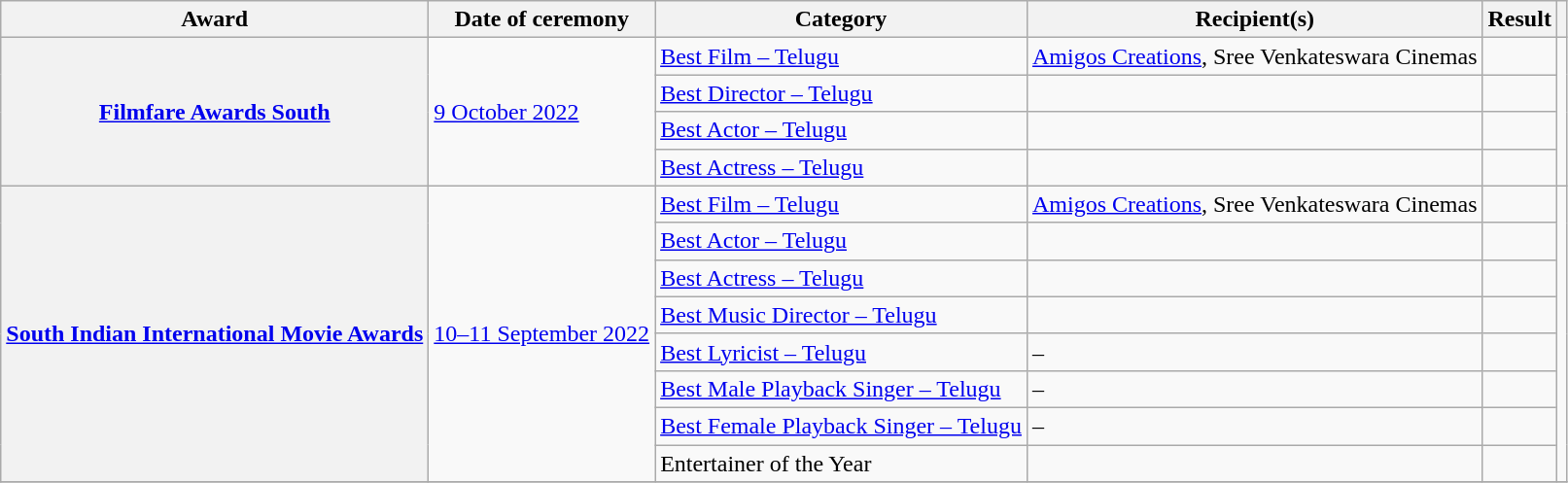<table class="wikitable plainrowheaders sortable">
<tr>
<th scope="col">Award</th>
<th scope="col">Date of ceremony</th>
<th scope="col">Category</th>
<th scope="col">Recipient(s)</th>
<th scope="col">Result</th>
<th scope="col" class="unsortable"></th>
</tr>
<tr>
<th scope="row" rowspan="4"><a href='#'>Filmfare Awards South</a></th>
<td rowspan="4"><a href='#'>9 October 2022</a></td>
<td><a href='#'>Best Film – Telugu</a></td>
<td><a href='#'>Amigos Creations</a>, Sree Venkateswara Cinemas</td>
<td></td>
<td style="text-align:center;" rowspan="4"><br></td>
</tr>
<tr>
<td><a href='#'>Best Director – Telugu</a></td>
<td></td>
<td></td>
</tr>
<tr>
<td><a href='#'>Best Actor – Telugu</a></td>
<td></td>
<td></td>
</tr>
<tr>
<td><a href='#'>Best Actress – Telugu</a></td>
<td></td>
<td></td>
</tr>
<tr>
<th scope="row" rowspan="8"><a href='#'>South Indian International Movie Awards</a></th>
<td rowspan="8"><a href='#'>10–11 September 2022</a></td>
<td><a href='#'>Best Film – Telugu</a></td>
<td><a href='#'>Amigos Creations</a>, Sree Venkateswara Cinemas</td>
<td></td>
<td style="text-align:center;" rowspan="8"><br></td>
</tr>
<tr>
<td><a href='#'>Best Actor – Telugu</a></td>
<td></td>
<td></td>
</tr>
<tr>
<td><a href='#'>Best Actress – Telugu</a></td>
<td></td>
<td></td>
</tr>
<tr>
<td><a href='#'>Best Music Director – Telugu</a></td>
<td></td>
<td></td>
</tr>
<tr>
<td><a href='#'>Best Lyricist – Telugu</a></td>
<td> – </td>
<td></td>
</tr>
<tr>
<td><a href='#'>Best Male Playback Singer – Telugu</a></td>
<td> – </td>
<td></td>
</tr>
<tr>
<td><a href='#'>Best Female Playback Singer – Telugu</a></td>
<td> – </td>
<td></td>
</tr>
<tr>
<td>Entertainer of the Year</td>
<td></td>
<td></td>
</tr>
<tr>
</tr>
</table>
